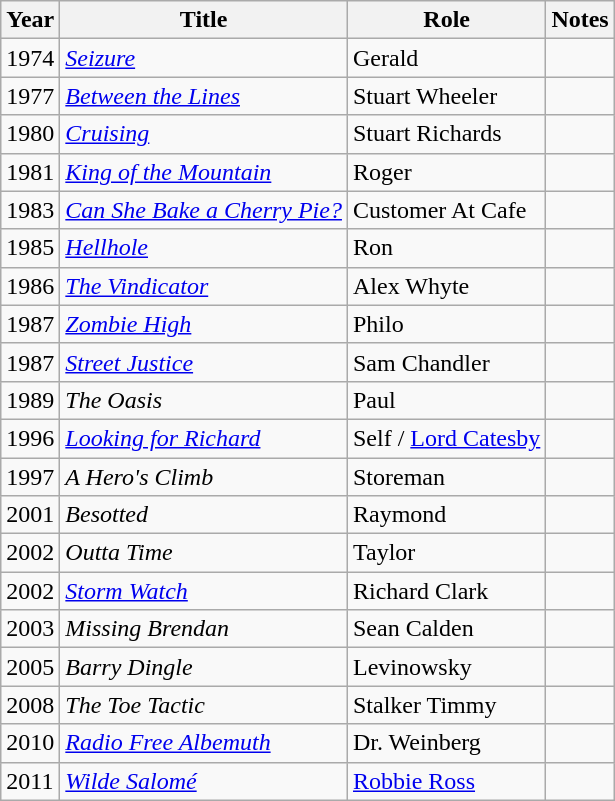<table class="wikitable sortable">
<tr>
<th>Year</th>
<th>Title</th>
<th>Role</th>
<th>Notes</th>
</tr>
<tr>
<td>1974</td>
<td><a href='#'><em>Seizure</em></a></td>
<td>Gerald</td>
<td></td>
</tr>
<tr>
<td>1977</td>
<td><a href='#'><em>Between the Lines</em></a></td>
<td>Stuart Wheeler</td>
<td></td>
</tr>
<tr>
<td>1980</td>
<td><a href='#'><em>Cruising</em></a></td>
<td>Stuart Richards</td>
<td></td>
</tr>
<tr>
<td>1981</td>
<td><a href='#'><em>King of the Mountain</em></a></td>
<td>Roger</td>
<td></td>
</tr>
<tr>
<td>1983</td>
<td><em><a href='#'>Can She Bake a Cherry Pie?</a></em></td>
<td>Customer At Cafe</td>
<td></td>
</tr>
<tr>
<td>1985</td>
<td><a href='#'><em>Hellhole</em></a></td>
<td>Ron</td>
<td></td>
</tr>
<tr>
<td>1986</td>
<td><a href='#'><em>The Vindicator</em></a></td>
<td>Alex Whyte</td>
<td></td>
</tr>
<tr>
<td>1987</td>
<td><em><a href='#'>Zombie High</a></em></td>
<td>Philo</td>
<td></td>
</tr>
<tr>
<td>1987</td>
<td><a href='#'><em>Street Justice</em></a></td>
<td>Sam Chandler</td>
<td></td>
</tr>
<tr>
<td>1989</td>
<td><em>The Oasis</em></td>
<td>Paul</td>
<td></td>
</tr>
<tr>
<td>1996</td>
<td><em><a href='#'>Looking for Richard</a></em></td>
<td>Self / <a href='#'>Lord Catesby</a></td>
<td></td>
</tr>
<tr>
<td>1997</td>
<td><em>A Hero's Climb</em></td>
<td>Storeman</td>
<td></td>
</tr>
<tr>
<td>2001</td>
<td><em>Besotted</em></td>
<td>Raymond</td>
<td></td>
</tr>
<tr>
<td>2002</td>
<td><em>Outta Time</em></td>
<td>Taylor</td>
<td></td>
</tr>
<tr>
<td>2002</td>
<td><em><a href='#'>Storm Watch</a></em></td>
<td>Richard Clark</td>
<td></td>
</tr>
<tr>
<td>2003</td>
<td><em>Missing Brendan</em></td>
<td>Sean Calden</td>
<td></td>
</tr>
<tr>
<td>2005</td>
<td><em>Barry Dingle</em></td>
<td>Levinowsky</td>
<td></td>
</tr>
<tr>
<td>2008</td>
<td><em>The Toe Tactic</em></td>
<td>Stalker Timmy</td>
<td></td>
</tr>
<tr>
<td>2010</td>
<td><a href='#'><em>Radio Free Albemuth</em></a></td>
<td>Dr. Weinberg</td>
<td></td>
</tr>
<tr>
<td>2011</td>
<td><em><a href='#'>Wilde Salomé</a></em></td>
<td><a href='#'>Robbie Ross</a></td>
<td></td>
</tr>
</table>
